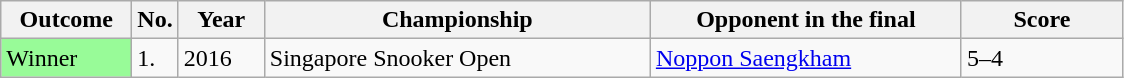<table class="sortable wikitable">
<tr>
<th width="80">Outcome</th>
<th width="20">No.</th>
<th width="50">Year</th>
<th width="250">Championship</th>
<th width="200">Opponent in the final</th>
<th width="100">Score</th>
</tr>
<tr>
<td style="background:#98FB98">Winner</td>
<td>1.</td>
<td>2016</td>
<td>Singapore Snooker Open</td>
<td> <a href='#'>Noppon Saengkham</a></td>
<td>5–4</td>
</tr>
</table>
